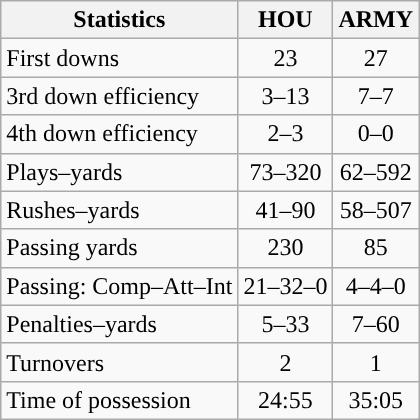<table class="wikitable">
<tr>
<th>Statistics</th>
<th>HOU</th>
<th>ARMY</th>
</tr>
<tr>
<td>First downs</td>
<td align=center>23</td>
<td align=center>27</td>
</tr>
<tr>
<td>3rd down efficiency</td>
<td align=center>3–13</td>
<td align=center>7–7</td>
</tr>
<tr>
<td>4th down efficiency</td>
<td align=center>2–3</td>
<td align=center>0–0</td>
</tr>
<tr>
<td>Plays–yards</td>
<td align=center>73–320</td>
<td align=center>62–592</td>
</tr>
<tr>
<td>Rushes–yards</td>
<td align=center>41–90</td>
<td align=center>58–507</td>
</tr>
<tr>
<td>Passing yards</td>
<td align=center>230</td>
<td align=center>85</td>
</tr>
<tr>
<td>Passing: Comp–Att–Int</td>
<td align=center>21–32–0</td>
<td align=center>4–4–0</td>
</tr>
<tr>
<td>Penalties–yards</td>
<td align=center>5–33</td>
<td align=center>7–60</td>
</tr>
<tr>
<td>Turnovers</td>
<td align=center>2</td>
<td align=center>1</td>
</tr>
<tr>
<td>Time of possession</td>
<td align=center>24:55</td>
<td align=center>35:05</td>
</tr>
</table>
